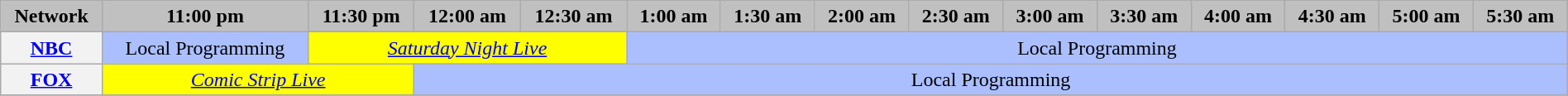<table class="wikitable" style="width:100%;margin-right:0;text-align:center">
<tr>
<th style="background-color:#C0C0C0;text-align:center" colspan="2">Network</th>
<th style="background-color:#C0C0C0;text-align:center">11:00 pm</th>
<th style="background-color:#C0C0C0;text-align:center">11:30 pm</th>
<th style="background-color:#C0C0C0;text-align:center">12:00 am</th>
<th style="background-color:#C0C0C0;text-align:center">12:30 am</th>
<th style="background-color:#C0C0C0;text-align:center">1:00 am</th>
<th style="background-color:#C0C0C0;text-align:center">1:30 am</th>
<th style="background-color:#C0C0C0;text-align:center">2:00 am</th>
<th style="background-color:#C0C0C0;text-align:center">2:30 am</th>
<th style="background-color:#C0C0C0;text-align:center">3:00 am</th>
<th style="background-color:#C0C0C0;text-align:center">3:30 am</th>
<th style="background-color:#C0C0C0;text-align:center">4:00 am</th>
<th style="background-color:#C0C0C0;text-align:center">4:30 am</th>
<th style="background-color:#C0C0C0;text-align:center">5:00 am</th>
<th style="background-color:#C0C0C0;text-align:center">5:30 am</th>
</tr>
<tr>
<th colspan="2"><a href='#'>NBC</a></th>
<td style="background:#abbfff">Local Programming</td>
<td colspan="3" style="background:yellow"><em><a href='#'>Saturday Night Live</a></em></td>
<td colspan="10" style="background:#abbfff">Local Programming</td>
</tr>
<tr>
<th colspan="2"><a href='#'>FOX</a></th>
<td colspan="2" style="background:yellow"><em><a href='#'>Comic Strip Live</a></em></td>
<td colspan="12" style="background:#abbfff">Local Programming</td>
</tr>
<tr>
</tr>
</table>
